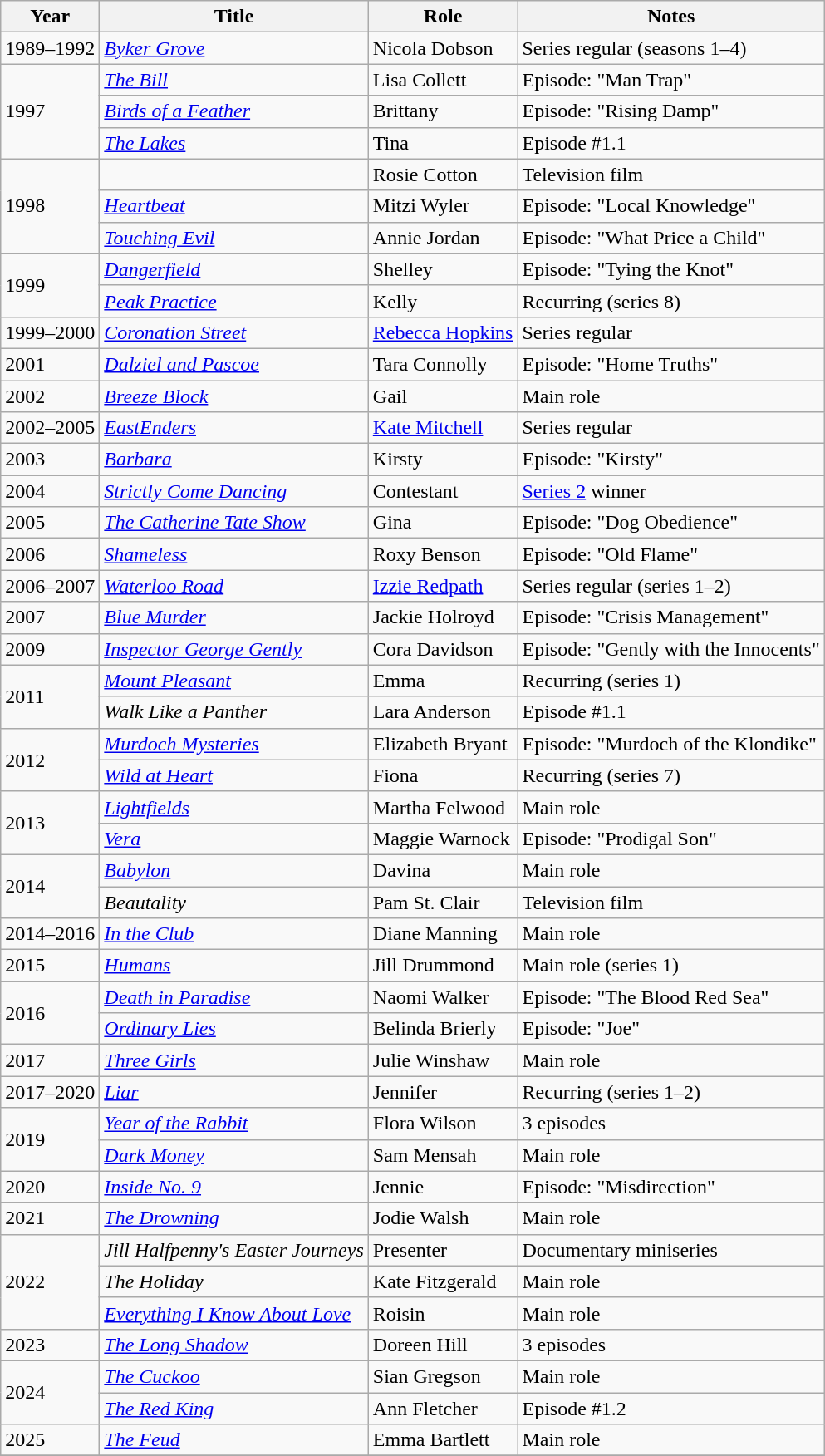<table class="wikitable sortable">
<tr>
<th>Year</th>
<th>Title</th>
<th>Role</th>
<th class="unsortable">Notes</th>
</tr>
<tr>
<td>1989–1992</td>
<td><em><a href='#'>Byker Grove</a></em></td>
<td>Nicola Dobson</td>
<td>Series regular (seasons 1–4)</td>
</tr>
<tr>
<td rowspan="3">1997</td>
<td><em><a href='#'>The Bill</a></em></td>
<td>Lisa Collett</td>
<td>Episode: "Man Trap"</td>
</tr>
<tr>
<td><em><a href='#'>Birds of a Feather</a></em></td>
<td>Brittany</td>
<td>Episode: "Rising Damp"</td>
</tr>
<tr>
<td><em><a href='#'>The Lakes</a></em></td>
<td>Tina</td>
<td>Episode #1.1</td>
</tr>
<tr>
<td rowspan="3">1998</td>
<td><em></em></td>
<td>Rosie Cotton</td>
<td>Television film</td>
</tr>
<tr>
<td><em><a href='#'>Heartbeat</a></em></td>
<td>Mitzi Wyler</td>
<td>Episode: "Local Knowledge"</td>
</tr>
<tr>
<td><em><a href='#'>Touching Evil</a></em></td>
<td>Annie Jordan</td>
<td>Episode: "What Price a Child" </td>
</tr>
<tr>
<td rowspan="2">1999</td>
<td><em><a href='#'>Dangerfield</a></em></td>
<td>Shelley</td>
<td>Episode: "Tying the Knot"</td>
</tr>
<tr>
<td><em><a href='#'>Peak Practice</a></em></td>
<td>Kelly</td>
<td>Recurring (series 8)</td>
</tr>
<tr>
<td>1999–2000</td>
<td><em><a href='#'>Coronation Street</a></em></td>
<td><a href='#'>Rebecca Hopkins</a></td>
<td>Series regular</td>
</tr>
<tr>
<td>2001</td>
<td><em><a href='#'>Dalziel and Pascoe</a></em></td>
<td>Tara Connolly</td>
<td>Episode: "Home Truths"</td>
</tr>
<tr>
<td>2002</td>
<td><em><a href='#'>Breeze Block</a></em></td>
<td>Gail</td>
<td>Main role</td>
</tr>
<tr>
<td>2002–2005</td>
<td><em><a href='#'>EastEnders</a></em></td>
<td><a href='#'>Kate Mitchell</a></td>
<td>Series regular</td>
</tr>
<tr>
<td>2003</td>
<td><em><a href='#'>Barbara</a></em></td>
<td>Kirsty</td>
<td>Episode: "Kirsty"</td>
</tr>
<tr>
<td>2004</td>
<td><em><a href='#'>Strictly Come Dancing</a></em></td>
<td>Contestant</td>
<td><a href='#'>Series 2</a> winner</td>
</tr>
<tr>
<td>2005</td>
<td><em><a href='#'>The Catherine Tate Show</a></em></td>
<td>Gina</td>
<td>Episode: "Dog Obedience"</td>
</tr>
<tr>
<td>2006</td>
<td><em><a href='#'>Shameless</a></em></td>
<td>Roxy Benson</td>
<td>Episode: "Old Flame"</td>
</tr>
<tr>
<td>2006–2007</td>
<td><em><a href='#'>Waterloo Road</a></em></td>
<td><a href='#'>Izzie Redpath</a></td>
<td>Series regular (series 1–2)</td>
</tr>
<tr>
<td>2007</td>
<td><em><a href='#'>Blue Murder</a></em></td>
<td>Jackie Holroyd</td>
<td>Episode: "Crisis Management"</td>
</tr>
<tr>
<td>2009</td>
<td><em><a href='#'>Inspector George Gently</a></em></td>
<td>Cora Davidson</td>
<td>Episode: "Gently with the Innocents"</td>
</tr>
<tr>
<td rowspan="2">2011</td>
<td><em><a href='#'>Mount Pleasant</a></em></td>
<td>Emma</td>
<td>Recurring (series 1)</td>
</tr>
<tr>
<td><em>Walk Like a Panther</em></td>
<td>Lara Anderson</td>
<td>Episode #1.1</td>
</tr>
<tr>
<td rowspan="2">2012</td>
<td><em><a href='#'>Murdoch Mysteries</a></em></td>
<td>Elizabeth Bryant</td>
<td>Episode: "Murdoch of the Klondike"</td>
</tr>
<tr>
<td><em><a href='#'>Wild at Heart</a></em></td>
<td>Fiona</td>
<td>Recurring (series 7)</td>
</tr>
<tr>
<td rowspan="2">2013</td>
<td><em><a href='#'>Lightfields</a></em></td>
<td>Martha Felwood</td>
<td>Main role</td>
</tr>
<tr>
<td><em><a href='#'>Vera</a></em></td>
<td>Maggie Warnock</td>
<td>Episode: "Prodigal Son"</td>
</tr>
<tr>
<td rowspan="2">2014</td>
<td><em><a href='#'>Babylon</a></em></td>
<td>Davina</td>
<td>Main role</td>
</tr>
<tr>
<td><em>Beautality</em></td>
<td>Pam St. Clair</td>
<td>Television film</td>
</tr>
<tr>
<td>2014–2016</td>
<td><em><a href='#'>In the Club</a></em></td>
<td>Diane Manning</td>
<td>Main role</td>
</tr>
<tr>
<td>2015</td>
<td><em><a href='#'>Humans</a></em></td>
<td>Jill Drummond</td>
<td>Main role (series 1)</td>
</tr>
<tr>
<td rowspan="2">2016</td>
<td><em><a href='#'>Death in Paradise</a></em></td>
<td>Naomi Walker</td>
<td>Episode: "The Blood Red Sea"</td>
</tr>
<tr>
<td><em><a href='#'>Ordinary Lies</a></em></td>
<td>Belinda Brierly</td>
<td>Episode: "Joe"</td>
</tr>
<tr>
<td>2017</td>
<td><em><a href='#'>Three Girls</a></em></td>
<td>Julie Winshaw</td>
<td>Main role</td>
</tr>
<tr>
<td>2017–2020</td>
<td><em><a href='#'>Liar</a></em></td>
<td>Jennifer</td>
<td>Recurring (series 1–2)</td>
</tr>
<tr>
<td rowspan="2">2019</td>
<td><em><a href='#'>Year of the Rabbit</a></em></td>
<td>Flora Wilson</td>
<td>3 episodes</td>
</tr>
<tr>
<td><em><a href='#'>Dark Money</a></em></td>
<td>Sam Mensah</td>
<td>Main role</td>
</tr>
<tr>
<td>2020</td>
<td><em><a href='#'>Inside No. 9</a></em></td>
<td>Jennie</td>
<td>Episode: "Misdirection"</td>
</tr>
<tr>
<td>2021</td>
<td><em><a href='#'>The Drowning</a></em></td>
<td>Jodie Walsh</td>
<td>Main role</td>
</tr>
<tr>
<td rowspan="3">2022</td>
<td><em>Jill Halfpenny's Easter Journeys</em></td>
<td>Presenter</td>
<td>Documentary miniseries</td>
</tr>
<tr>
<td><em>The Holiday</em></td>
<td>Kate Fitzgerald</td>
<td>Main role</td>
</tr>
<tr>
<td><em><a href='#'> Everything I Know About Love</a></em></td>
<td>Roisin</td>
<td>Main role</td>
</tr>
<tr>
<td>2023</td>
<td><em><a href='#'>The Long Shadow</a></em></td>
<td>Doreen Hill</td>
<td>3 episodes</td>
</tr>
<tr>
<td rowspan="2">2024</td>
<td><em><a href='#'>The Cuckoo</a></em></td>
<td>Sian Gregson</td>
<td>Main role</td>
</tr>
<tr>
<td><em><a href='#'>The Red King</a></em></td>
<td>Ann Fletcher</td>
<td>Episode #1.2</td>
</tr>
<tr>
<td>2025</td>
<td><em><a href='#'>The Feud</a></em></td>
<td>Emma Bartlett</td>
<td>Main role</td>
</tr>
<tr>
</tr>
</table>
